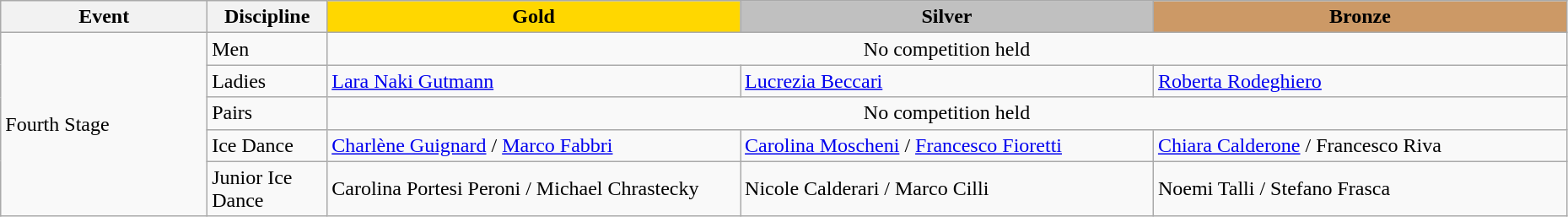<table class="wikitable" style="width:98%;">
<tr>
<th style="width:10%;">Event</th>
<th style="width:5%;">Discipline</th>
<td style="text-align:center; width:20%; background:gold;"><strong>Gold</strong></td>
<td style="text-align:center; width:20%; background:silver;"><strong>Silver</strong></td>
<td style="text-align:center; width:20%; background:#c96;"><strong>Bronze</strong></td>
</tr>
<tr>
<td rowspan="5">Fourth Stage</td>
<td>Men</td>
<td colspan="3"; style="text-align:center">No competition held</td>
</tr>
<tr>
<td>Ladies</td>
<td> <a href='#'>Lara Naki Gutmann</a></td>
<td> <a href='#'>Lucrezia Beccari</a></td>
<td> <a href='#'>Roberta Rodeghiero</a></td>
</tr>
<tr>
<td>Pairs</td>
<td colspan="3"; style="text-align:center">No competition held</td>
</tr>
<tr>
<td>Ice Dance</td>
<td> <a href='#'>Charlène Guignard</a> / <a href='#'>Marco Fabbri</a></td>
<td> <a href='#'>Carolina Moscheni</a> / <a href='#'>Francesco Fioretti</a></td>
<td> <a href='#'>Chiara Calderone</a> / Francesco Riva</td>
</tr>
<tr>
<td>Junior Ice Dance</td>
<td> Carolina Portesi Peroni / Michael Chrastecky</td>
<td> Nicole Calderari / Marco Cilli</td>
<td> Noemi Talli / Stefano Frasca</td>
</tr>
</table>
